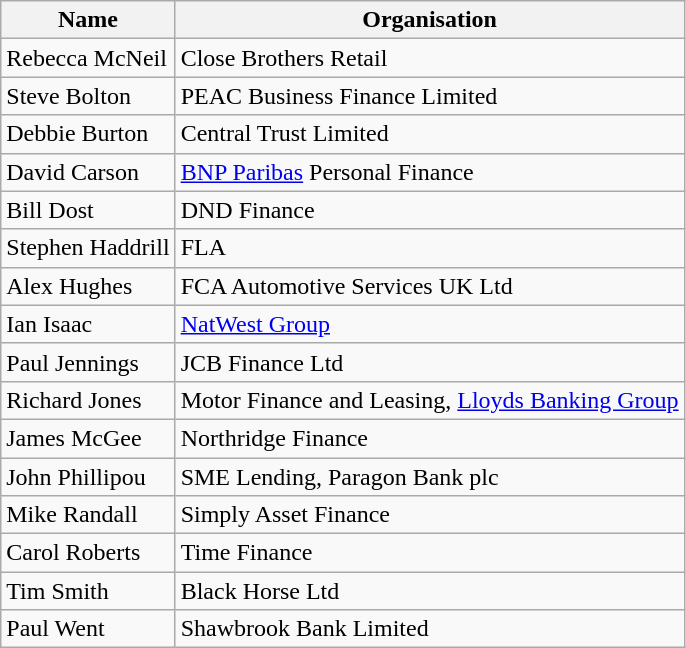<table class="wikitable">
<tr>
<th>Name</th>
<th>Organisation</th>
</tr>
<tr>
<td>Rebecca McNeil</td>
<td>Close Brothers Retail</td>
</tr>
<tr>
<td>Steve Bolton</td>
<td>PEAC Business Finance Limited</td>
</tr>
<tr>
<td>Debbie Burton</td>
<td>Central Trust Limited</td>
</tr>
<tr>
<td>David Carson</td>
<td><a href='#'>BNP Paribas</a> Personal Finance</td>
</tr>
<tr>
<td>Bill Dost</td>
<td>DND Finance</td>
</tr>
<tr>
<td>Stephen Haddrill</td>
<td>FLA</td>
</tr>
<tr>
<td>Alex Hughes</td>
<td>FCA Automotive Services UK Ltd</td>
</tr>
<tr>
<td>Ian Isaac</td>
<td><a href='#'>NatWest Group</a></td>
</tr>
<tr>
<td>Paul Jennings</td>
<td>JCB Finance Ltd</td>
</tr>
<tr>
<td>Richard Jones</td>
<td>Motor Finance and Leasing, <a href='#'>Lloyds Banking Group</a></td>
</tr>
<tr>
<td>James McGee</td>
<td>Northridge Finance</td>
</tr>
<tr>
<td>John Phillipou</td>
<td>SME Lending, Paragon Bank plc</td>
</tr>
<tr>
<td>Mike Randall</td>
<td>Simply Asset Finance</td>
</tr>
<tr>
<td>Carol Roberts</td>
<td>Time Finance</td>
</tr>
<tr>
<td>Tim Smith</td>
<td>Black Horse Ltd</td>
</tr>
<tr>
<td>Paul Went</td>
<td>Shawbrook Bank Limited</td>
</tr>
</table>
